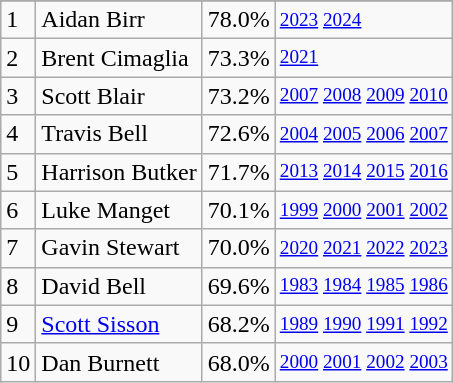<table class="wikitable">
<tr>
</tr>
<tr>
<td>1</td>
<td>Aidan Birr</td>
<td><abbr>78.0%</abbr></td>
<td style="font-size:80%;"><a href='#'>2023</a> <a href='#'>2024</a></td>
</tr>
<tr>
<td>2</td>
<td>Brent Cimaglia</td>
<td><abbr>73.3%</abbr></td>
<td style="font-size:80%;"><a href='#'>2021</a></td>
</tr>
<tr>
<td>3</td>
<td>Scott Blair</td>
<td><abbr>73.2%</abbr></td>
<td style="font-size:80%;"><a href='#'>2007</a> <a href='#'>2008</a> <a href='#'>2009</a> <a href='#'>2010</a></td>
</tr>
<tr>
<td>4</td>
<td>Travis Bell</td>
<td><abbr>72.6%</abbr></td>
<td style="font-size:80%;"><a href='#'>2004</a> <a href='#'>2005</a> <a href='#'>2006</a> <a href='#'>2007</a></td>
</tr>
<tr>
<td>5</td>
<td>Harrison Butker</td>
<td><abbr>71.7%</abbr></td>
<td style="font-size:80%;"><a href='#'>2013</a> <a href='#'>2014</a> <a href='#'>2015</a> <a href='#'>2016</a></td>
</tr>
<tr>
<td>6</td>
<td>Luke Manget</td>
<td><abbr>70.1%</abbr></td>
<td style="font-size:80%;"><a href='#'>1999</a> <a href='#'>2000</a> <a href='#'>2001</a> <a href='#'>2002</a></td>
</tr>
<tr>
<td>7</td>
<td>Gavin Stewart</td>
<td><abbr>70.0%</abbr></td>
<td style="font-size:80%;"><a href='#'>2020</a> <a href='#'>2021</a> <a href='#'>2022</a> <a href='#'>2023</a></td>
</tr>
<tr>
<td>8</td>
<td>David Bell</td>
<td><abbr>69.6%</abbr></td>
<td style="font-size:80%;"><a href='#'>1983</a> <a href='#'>1984</a> <a href='#'>1985</a> <a href='#'>1986</a></td>
</tr>
<tr>
<td>9</td>
<td><a href='#'>Scott Sisson</a></td>
<td><abbr>68.2%</abbr></td>
<td style="font-size:80%;"><a href='#'>1989</a> <a href='#'>1990</a> <a href='#'>1991</a> <a href='#'>1992</a></td>
</tr>
<tr>
<td>10</td>
<td>Dan Burnett</td>
<td><abbr>68.0%</abbr></td>
<td style="font-size:80%;"><a href='#'>2000</a> <a href='#'>2001</a> <a href='#'>2002</a> <a href='#'>2003</a><br></td>
</tr>
</table>
